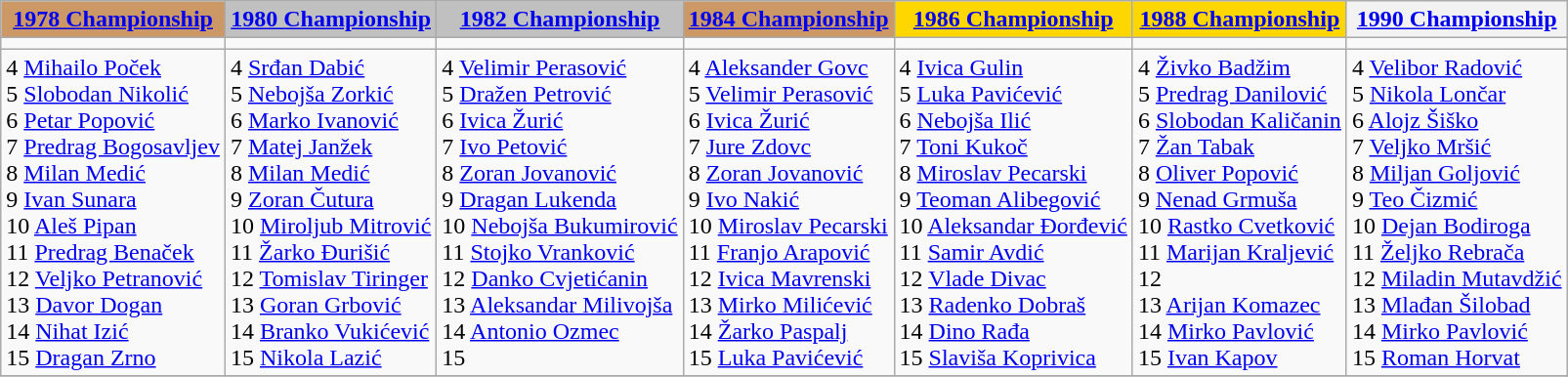<table class="wikitable">
<tr>
<th style="background:#cc9966;"><a href='#'>1978 Championship</a></th>
<th style="background:silver;"><a href='#'>1980 Championship</a></th>
<th style="background:silver;"><a href='#'>1982 Championship</a></th>
<th style="background:#cc9966;"><a href='#'>1984 Championship</a></th>
<th style="background:gold;"><a href='#'>1986 Championship</a></th>
<th style="background:gold;"><a href='#'>1988 Championship</a></th>
<th><a href='#'>1990 Championship</a></th>
</tr>
<tr>
<td></td>
<td></td>
<td></td>
<td></td>
<td></td>
<td></td>
<td></td>
</tr>
<tr>
<td valign=top>4 <a href='#'>Mihailo Poček</a><br>5 <a href='#'>Slobodan Nikolić</a><br>6 <a href='#'>Petar Popović</a><br>7 <a href='#'>Predrag Bogosavljev</a><br>8 <a href='#'>Milan Medić</a><br>9 <a href='#'>Ivan Sunara</a><br>10 <a href='#'>Aleš Pipan</a><br>11 <a href='#'>Predrag Benaček</a><br>12 <a href='#'>Veljko Petranović</a><br>13 <a href='#'>Davor Dogan</a><br>14 <a href='#'>Nihat Izić</a><br>15 <a href='#'>Dragan Zrno</a></td>
<td valign=top>4 <a href='#'>Srđan Dabić</a><br>5 <a href='#'>Nebojša Zorkić</a><br>6 <a href='#'>Marko Ivanović</a><br>7 <a href='#'>Matej Janžek</a><br>8 <a href='#'>Milan Medić</a><br>9 <a href='#'>Zoran Čutura</a><br>10 <a href='#'>Miroljub Mitrović</a><br>11 <a href='#'>Žarko Đurišić</a><br>12 <a href='#'>Tomislav Tiringer</a><br>13 <a href='#'>Goran Grbović</a><br>14 <a href='#'>Branko Vukićević</a> <br>15 <a href='#'>Nikola Lazić</a></td>
<td valign=top>4 <a href='#'>Velimir Perasović</a><br>5 <a href='#'>Dražen Petrović</a><br>6 <a href='#'>Ivica Žurić</a><br>7 <a href='#'>Ivo Petović</a><br>8 <a href='#'>Zoran Jovanović</a><br>9 <a href='#'>Dragan Lukenda</a><br>10 <a href='#'>Nebojša Bukumirović</a><br>11 <a href='#'>Stojko Vranković</a><br>12 <a href='#'>Danko Cvjetićanin</a><br>13 <a href='#'>Aleksandar Milivojša</a><br>14 <a href='#'>Antonio Ozmec</a><br>15 </td>
<td valign=top>4 <a href='#'>Aleksander Govc</a><br>5 <a href='#'>Velimir Perasović</a><br>6 <a href='#'>Ivica Žurić</a><br>7 <a href='#'>Jure Zdovc</a><br>8 <a href='#'>Zoran Jovanović</a><br>9 <a href='#'>Ivo Nakić</a><br>10 <a href='#'>Miroslav Pecarski</a><br>11 <a href='#'>Franjo Arapović</a><br>12 <a href='#'>Ivica Mavrenski</a><br>13 <a href='#'>Mirko Milićević</a><br>14 <a href='#'>Žarko Paspalj</a><br>15 <a href='#'>Luka Pavićević</a></td>
<td valign=top>4 <a href='#'>Ivica Gulin</a><br>5 <a href='#'>Luka Pavićević</a><br>6 <a href='#'>Nebojša Ilić</a><br>7 <a href='#'>Toni Kukoč</a><br>8 <a href='#'>Miroslav Pecarski</a><br>9 <a href='#'>Teoman Alibegović</a><br>10 <a href='#'>Aleksandar Đorđević</a><br>11 <a href='#'>Samir Avdić</a><br>12 <a href='#'>Vlade Divac</a><br>13 <a href='#'>Radenko Dobraš</a><br>14 <a href='#'>Dino Rađa</a><br>15 <a href='#'>Slaviša Koprivica</a></td>
<td valign=top>4 <a href='#'>Živko Badžim</a><br>5 <a href='#'>Predrag Danilović</a><br>6 <a href='#'>Slobodan Kaličanin</a><br>7 <a href='#'>Žan Tabak</a><br>8 <a href='#'>Oliver Popović</a><br>9 <a href='#'>Nenad Grmuša</a><br>10 <a href='#'>Rastko Cvetković</a><br>11 <a href='#'>Marijan Kraljević</a><br>12 <br>13 <a href='#'>Arijan Komazec</a><br>14 <a href='#'>Mirko Pavlović</a><br>15 <a href='#'>Ivan Kapov</a></td>
<td valign=top>4 <a href='#'>Velibor Radović</a><br>5 <a href='#'>Nikola Lončar</a><br>6 <a href='#'>Alojz Šiško</a><br>7 <a href='#'>Veljko Mršić</a><br>8 <a href='#'>Miljan Goljović</a><br>9 <a href='#'>Teo Čizmić</a><br>10 <a href='#'>Dejan Bodiroga</a><br>11 <a href='#'>Željko Rebrača</a><br>12 <a href='#'>Miladin Mutavdžić</a><br>13 <a href='#'>Mlađan Šilobad</a><br>14 <a href='#'>Mirko Pavlović</a><br>15 <a href='#'>Roman Horvat</a></td>
</tr>
<tr>
</tr>
</table>
